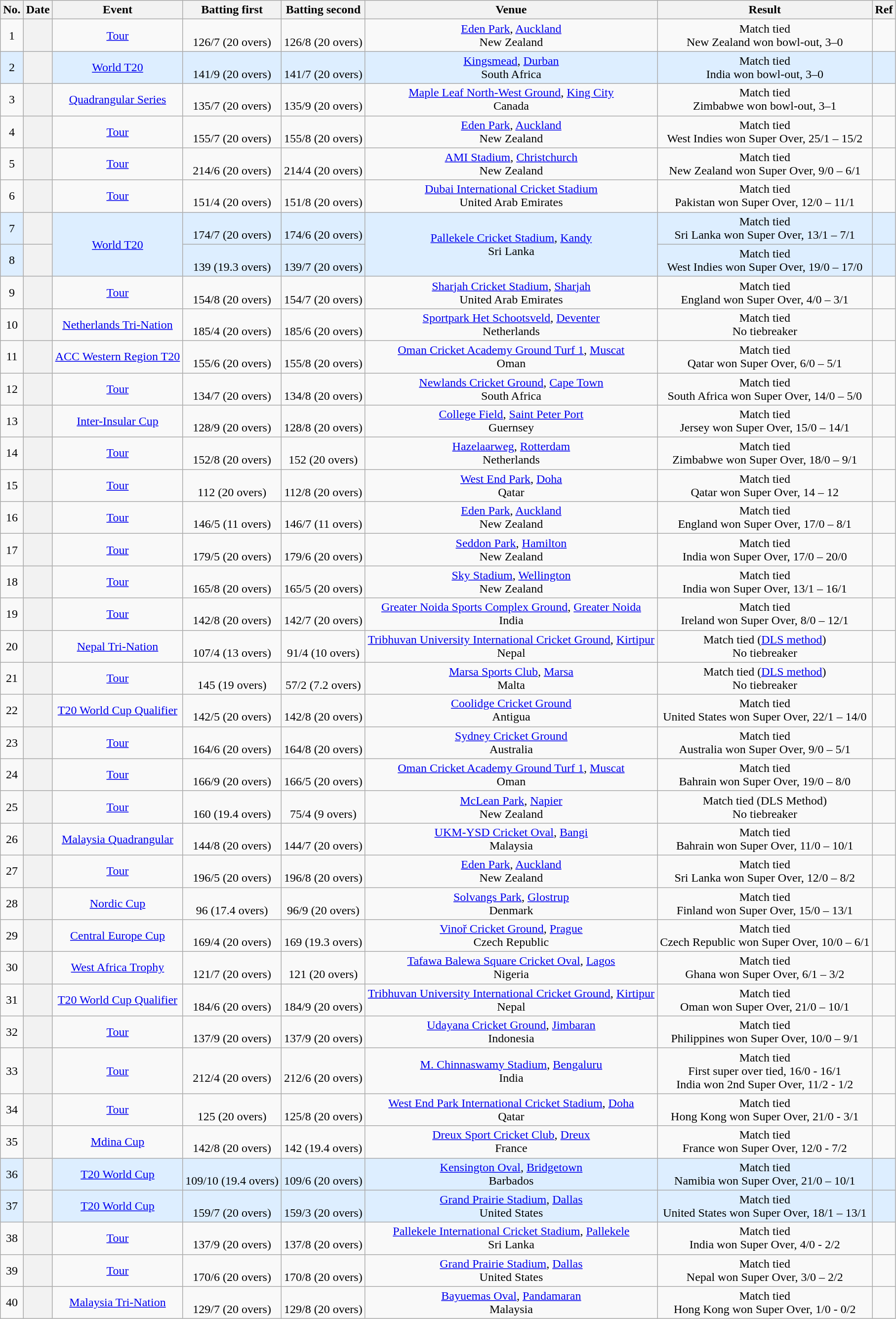<table class="wikitable plainrowheaders sortable" style="text-align: center" style="font-size: 95%">
<tr>
<th>No.</th>
<th>Date</th>
<th>Event</th>
<th>Batting first</th>
<th>Batting second</th>
<th>Venue</th>
<th class="unsortable">Result</th>
<th class="unsortable">Ref</th>
</tr>
<tr>
<td>1</td>
<th scope="row" style="text-align: center;"></th>
<td><a href='#'>Tour</a></td>
<td><br>126/7 (20 overs)</td>
<td><br>126/8 (20 overs)</td>
<td><a href='#'>Eden Park</a>, <a href='#'>Auckland</a><br>New Zealand</td>
<td>Match tied<br>New Zealand won bowl-out, 3–0</td>
<td></td>
</tr>
<tr style="background:#def;">
<td>2</td>
<th scope="row" style="text-align: center;"> </th>
<td><a href='#'>World T20</a></td>
<td><br> 141/9 (20 overs)</td>
<td><br> 141/7 (20 overs)</td>
<td><a href='#'>Kingsmead</a>, <a href='#'>Durban</a><br>South Africa</td>
<td>Match tied<br>India won bowl-out, 3–0</td>
<td></td>
</tr>
<tr>
<td>3</td>
<th scope="row" style="text-align: center;"></th>
<td><a href='#'>Quadrangular Series</a></td>
<td><br> 135/7 (20 overs)</td>
<td><br> 135/9 (20 overs)</td>
<td><a href='#'>Maple Leaf North-West Ground</a>, <a href='#'>King City</a><br>Canada</td>
<td>Match tied<br>Zimbabwe won bowl-out, 3–1</td>
<td></td>
</tr>
<tr>
<td>4</td>
<th scope="row" style="text-align: center;"></th>
<td><a href='#'>Tour</a></td>
<td><br> 155/7 (20 overs)</td>
<td><br> 155/8 (20 overs)</td>
<td><a href='#'>Eden Park</a>, <a href='#'>Auckland</a><br> New Zealand</td>
<td>Match tied<br>West Indies won Super Over, 25/1 – 15/2</td>
<td></td>
</tr>
<tr>
<td>5</td>
<th scope="row" style="text-align: center;"></th>
<td><a href='#'>Tour</a></td>
<td><br> 214/6 (20 overs)</td>
<td><br> 214/4 (20 overs)</td>
<td><a href='#'>AMI Stadium</a>, <a href='#'>Christchurch</a><br>New Zealand</td>
<td>Match tied<br>New Zealand won Super Over, 9/0 – 6/1</td>
<td></td>
</tr>
<tr>
<td>6</td>
<th scope="row" style="text-align: center;"></th>
<td><a href='#'>Tour</a></td>
<td><br> 151/4 (20 overs)</td>
<td><br> 151/8 (20 overs)</td>
<td><a href='#'>Dubai International Cricket Stadium</a><br>United Arab Emirates</td>
<td>Match tied<br>Pakistan won Super Over, 12/0 – 11/1</td>
<td></td>
</tr>
<tr style="background:#def;">
<td>7</td>
<th scope="row" style="text-align: center;"> </th>
<td rowspan=2><a href='#'>World T20</a></td>
<td><br> 174/7 (20 overs)</td>
<td><br> 174/6 (20 overs)</td>
<td rowspan=2><a href='#'>Pallekele Cricket Stadium</a>, <a href='#'>Kandy</a><br>Sri Lanka</td>
<td>Match tied<br>Sri Lanka won Super Over, 13/1 – 7/1</td>
<td></td>
</tr>
<tr style="background:#def;">
<td>8</td>
<th scope="row" style="text-align: center;"> </th>
<td><br> 139 (19.3 overs)</td>
<td><br> 139/7 (20 overs)</td>
<td>Match tied<br>West Indies won Super Over, 19/0 – 17/0</td>
<td></td>
</tr>
<tr>
<td>9</td>
<th scope="row" style="text-align: center;"></th>
<td><a href='#'>Tour</a></td>
<td><br> 154/8 (20 overs)</td>
<td><br> 154/7 (20 overs)</td>
<td><a href='#'>Sharjah Cricket Stadium</a>, <a href='#'>Sharjah</a><br>United Arab Emirates</td>
<td>Match tied<br>England won Super Over, 4/0 – 3/1</td>
<td></td>
</tr>
<tr>
<td>10</td>
<th scope="row" style="text-align: center;"></th>
<td><a href='#'>Netherlands Tri-Nation</a></td>
<td><br> 185/4 (20 overs)</td>
<td><br> 185/6 (20 overs)</td>
<td><a href='#'>Sportpark Het Schootsveld</a>, <a href='#'>Deventer</a><br>Netherlands</td>
<td>Match tied<br>No tiebreaker</td>
<td></td>
</tr>
<tr>
<td>11</td>
<th scope="row" style="text-align: center;"></th>
<td><a href='#'>ACC Western Region T20</a></td>
<td><br> 155/6 (20 overs)</td>
<td><br> 155/8 (20 overs)</td>
<td><a href='#'>Oman Cricket Academy Ground Turf 1</a>, <a href='#'>Muscat</a><br>Oman</td>
<td>Match tied<br>Qatar won Super Over, 6/0 – 5/1</td>
<td></td>
</tr>
<tr>
<td>12</td>
<th scope="row" style="text-align: center;"></th>
<td><a href='#'>Tour</a></td>
<td><br> 134/7 (20 overs)</td>
<td><br> 134/8 (20 overs)</td>
<td><a href='#'>Newlands Cricket Ground</a>, <a href='#'>Cape Town</a><br>South Africa</td>
<td>Match tied<br>South Africa won Super Over, 14/0 – 5/0</td>
<td></td>
</tr>
<tr>
<td>13</td>
<th scope="row" style="text-align: center;"></th>
<td><a href='#'>Inter-Insular Cup</a></td>
<td><br> 128/9 (20 overs)</td>
<td><br> 128/8 (20 overs)</td>
<td><a href='#'>College Field</a>, <a href='#'>Saint Peter Port</a><br>Guernsey</td>
<td>Match tied<br>Jersey won Super Over, 15/0 – 14/1</td>
<td></td>
</tr>
<tr>
<td>14</td>
<th scope="row" style="text-align: center;"></th>
<td><a href='#'>Tour</a></td>
<td><br> 152/8 (20 overs)</td>
<td><br> 152 (20 overs)</td>
<td><a href='#'>Hazelaarweg</a>, <a href='#'>Rotterdam</a><br>Netherlands</td>
<td>Match tied<br>Zimbabwe won Super Over, 18/0 – 9/1</td>
<td></td>
</tr>
<tr>
<td>15</td>
<th scope="row" style="text-align: center;"></th>
<td><a href='#'>Tour</a></td>
<td><br> 112 (20 overs)</td>
<td><br> 112/8 (20 overs)</td>
<td><a href='#'>West End Park</a>, <a href='#'>Doha</a><br>Qatar</td>
<td>Match tied<br>Qatar won Super Over, 14 – 12</td>
<td></td>
</tr>
<tr>
<td>16</td>
<th scope="row" style="text-align: center;"></th>
<td><a href='#'>Tour</a></td>
<td><br> 146/5 (11 overs)</td>
<td><br> 146/7 (11 overs)</td>
<td><a href='#'>Eden Park</a>, <a href='#'>Auckland</a><br>New Zealand</td>
<td>Match tied<br>England won Super Over, 17/0 – 8/1</td>
<td></td>
</tr>
<tr>
<td>17</td>
<th scope="row" style="text-align: center;"></th>
<td><a href='#'>Tour</a></td>
<td><br> 179/5 (20 overs)</td>
<td><br> 179/6 (20 overs)</td>
<td><a href='#'>Seddon Park</a>, <a href='#'>Hamilton</a><br>New Zealand</td>
<td>Match tied<br>India won Super Over, 17/0 – 20/0</td>
<td></td>
</tr>
<tr>
<td>18</td>
<th scope="row" style="text-align: center;"></th>
<td><a href='#'>Tour</a></td>
<td><br> 165/8 (20 overs)</td>
<td><br> 165/5 (20 overs)</td>
<td><a href='#'>Sky Stadium</a>, <a href='#'>Wellington</a><br>New Zealand</td>
<td>Match tied<br>India won Super Over, 13/1 – 16/1</td>
<td></td>
</tr>
<tr>
<td>19</td>
<th scope="row" style="text-align: center;"></th>
<td><a href='#'>Tour</a></td>
<td><br> 142/8 (20 overs)</td>
<td><br> 142/7 (20 overs)</td>
<td><a href='#'>Greater Noida Sports Complex Ground</a>, <a href='#'>Greater Noida</a><br> India</td>
<td>Match tied<br>Ireland won Super Over, 8/0 – 12/1</td>
<td></td>
</tr>
<tr>
<td>20</td>
<th scope="row" style="text-align: center;"></th>
<td><a href='#'>Nepal Tri-Nation</a></td>
<td><br> 107/4 (13 overs)</td>
<td><br> 91/4 (10 overs)</td>
<td><a href='#'>Tribhuvan University International Cricket Ground</a>, <a href='#'>Kirtipur</a><br> Nepal</td>
<td>Match tied (<a href='#'>DLS method</a>)<br>No tiebreaker</td>
<td></td>
</tr>
<tr>
<td>21</td>
<th scope="row" style="text-align: center;"></th>
<td><a href='#'>Tour</a></td>
<td><br> 145 (19 overs)</td>
<td><br> 57/2 (7.2 overs)</td>
<td><a href='#'>Marsa Sports Club</a>, <a href='#'>Marsa</a><br> Malta</td>
<td>Match tied (<a href='#'>DLS method</a>)<br>No tiebreaker</td>
<td></td>
</tr>
<tr>
<td>22</td>
<th scope="row" style="text-align: center;"></th>
<td><a href='#'>T20 World Cup Qualifier</a></td>
<td><br> 142/5 (20 overs)</td>
<td><br> 142/8 (20 overs)</td>
<td><a href='#'>Coolidge Cricket Ground</a><br>Antigua</td>
<td>Match tied<br>United States won Super Over, 22/1 – 14/0</td>
<td></td>
</tr>
<tr>
<td>23</td>
<th scope="row" style="text-align: center;"></th>
<td><a href='#'>Tour</a></td>
<td><br>164/6 (20 overs)</td>
<td><br>164/8 (20 overs)</td>
<td><a href='#'>Sydney Cricket Ground</a><br>Australia</td>
<td>Match tied<br>Australia won Super Over, 9/0 – 5/1</td>
<td></td>
</tr>
<tr>
<td>24</td>
<th scope="row" style="text-align: center;"></th>
<td><a href='#'>Tour</a></td>
<td><br> 166/9 (20 overs)</td>
<td><br> 166/5 (20 overs)</td>
<td><a href='#'>Oman Cricket Academy Ground Turf 1</a>, <a href='#'>Muscat</a><br>Oman</td>
<td>Match tied<br>Bahrain won Super Over, 19/0 – 8/0</td>
<td></td>
</tr>
<tr>
<td>25</td>
<th scope="row" style="text-align: center;"></th>
<td><a href='#'>Tour</a></td>
<td><br>160 (19.4 overs)</td>
<td><br>75/4 (9 overs)</td>
<td><a href='#'>McLean Park</a>, <a href='#'>Napier</a><br> New Zealand</td>
<td>Match tied (DLS Method) <br>No tiebreaker</td>
<td></td>
</tr>
<tr>
<td>26</td>
<th scope="row" style="text-align: center;"></th>
<td><a href='#'>Malaysia Quadrangular</a></td>
<td><br>144/8 (20 overs)</td>
<td><br>144/7 (20 overs)</td>
<td><a href='#'>UKM-YSD Cricket Oval</a>, <a href='#'>Bangi</a><br> Malaysia</td>
<td>Match tied<br>Bahrain won Super Over, 11/0 – 10/1</td>
<td></td>
</tr>
<tr>
<td>27</td>
<th scope="row" style="text-align: center;"></th>
<td><a href='#'>Tour</a></td>
<td><br> 196/5 (20 overs)</td>
<td><br> 196/8 (20 overs)</td>
<td><a href='#'>Eden Park</a>, <a href='#'>Auckland</a><br> New Zealand</td>
<td>Match tied<br>Sri Lanka won Super Over, 12/0 – 8/2</td>
<td></td>
</tr>
<tr>
<td>28</td>
<th scope="row" style="text-align: center;"></th>
<td><a href='#'>Nordic Cup</a></td>
<td><br>96 (17.4 overs)</td>
<td><br>96/9 (20 overs)</td>
<td><a href='#'>Solvangs Park</a>, <a href='#'>Glostrup</a><br> Denmark</td>
<td>Match tied<br>Finland won Super Over, 15/0 – 13/1</td>
<td></td>
</tr>
<tr>
<td>29</td>
<th scope="row" style="text-align: center;"></th>
<td><a href='#'>Central Europe Cup</a></td>
<td><br>169/4 (20 overs)</td>
<td><br>169 (19.3 overs)</td>
<td><a href='#'>Vinoř Cricket Ground</a>, <a href='#'>Prague</a><br> Czech Republic</td>
<td>Match tied<br>Czech Republic won Super Over, 10/0 – 6/1</td>
<td></td>
</tr>
<tr>
<td>30</td>
<th scope="row" style="text-align: center;"></th>
<td><a href='#'>West Africa Trophy</a></td>
<td><br>121/7 (20 overs)</td>
<td><br>121 (20 overs)</td>
<td><a href='#'>Tafawa Balewa Square Cricket Oval</a>, <a href='#'>Lagos</a><br> Nigeria</td>
<td>Match tied<br>Ghana won Super Over, 6/1 – 3/2</td>
<td></td>
</tr>
<tr>
<td>31</td>
<th scope="row" style="text-align: center;"></th>
<td><a href='#'>T20 World Cup Qualifier</a></td>
<td><br>184/6 (20 overs)</td>
<td><br>184/9 (20 overs)</td>
<td><a href='#'>Tribhuvan University International Cricket Ground</a>, <a href='#'>Kirtipur</a><br> Nepal</td>
<td>Match tied<br>Oman won Super Over, 21/0 – 10/1</td>
<td></td>
</tr>
<tr>
<td>32</td>
<th scope="row" style="text-align: center;"></th>
<td><a href='#'>Tour</a></td>
<td><br>137/9 (20 overs)</td>
<td><br>137/9 (20 overs)</td>
<td><a href='#'>Udayana Cricket Ground</a>, <a href='#'>Jimbaran</a><br> Indonesia</td>
<td>Match tied<br>Philippines won Super Over, 10/0 – 9/1</td>
<td></td>
</tr>
<tr>
<td>33</td>
<th scope="row" style="text-align: center;"></th>
<td><a href='#'>Tour</a></td>
<td><br>212/4 (20 overs)</td>
<td><br>212/6 (20 overs)</td>
<td><a href='#'>M. Chinnaswamy Stadium</a>, <a href='#'>Bengaluru</a><br> India</td>
<td>Match tied<br> First super over tied, 16/0 - 16/1 <br> India won 2nd Super Over, 11/2 - 1/2</td>
<td></td>
</tr>
<tr>
<td>34</td>
<th scope="row" style="text-align: center;"></th>
<td><a href='#'>Tour</a></td>
<td><br>125 (20 overs)</td>
<td><br>125/8 (20 overs)</td>
<td><a href='#'>West End Park International Cricket Stadium</a>, <a href='#'>Doha</a><br> Qatar</td>
<td>Match tied<br> Hong Kong won Super Over, 21/0 - 3/1</td>
<td></td>
</tr>
<tr>
<td>35</td>
<th scope="row" style="text-align: center;"></th>
<td><a href='#'>Mdina Cup</a></td>
<td><br>142/8 (20 overs)</td>
<td><br>142 (19.4 overs)</td>
<td><a href='#'>Dreux Sport Cricket Club</a>, <a href='#'>Dreux</a><br> France</td>
<td>Match tied<br> France won Super Over, 12/0 - 7/2</td>
<td></td>
</tr>
<tr style="background:#def;">
<td>36</td>
<th scope="row" style="text-align: center;"> </th>
<td><a href='#'>T20 World Cup</a></td>
<td><br> 109/10 (19.4 overs)</td>
<td><br> 109/6 (20 overs)</td>
<td><a href='#'>Kensington Oval</a>, <a href='#'>Bridgetown</a><br>Barbados</td>
<td>Match tied<br>Namibia won Super Over, 21/0 – 10/1</td>
<td></td>
</tr>
<tr style="background:#def;">
<td>37</td>
<th scope="row" style="text-align: center;"> </th>
<td><a href='#'>T20 World Cup</a></td>
<td><br> 159/7 (20 overs)</td>
<td><br> 159/3 (20 overs)</td>
<td><a href='#'>Grand Prairie Stadium</a>, <a href='#'>Dallas</a><br>United States</td>
<td>Match tied<br>United States won Super Over, 18/1 – 13/1</td>
<td></td>
</tr>
<tr>
<td>38</td>
<th scope="row" style="text-align: center;"></th>
<td><a href='#'>Tour</a></td>
<td><br> 137/9 (20 overs)</td>
<td><br> 137/8 (20 overs)</td>
<td><a href='#'>Pallekele International Cricket Stadium</a>, <a href='#'>Pallekele</a><br>Sri Lanka</td>
<td>Match tied<br>India won Super Over, 4/0 - 2/2</td>
<td></td>
</tr>
<tr>
<td>39</td>
<th scope="row" style="text-align: center;"></th>
<td><a href='#'>Tour</a></td>
<td><br> 170/6 (20 overs)</td>
<td><br> 170/8 (20 overs)</td>
<td><a href='#'>Grand Prairie Stadium</a>, <a href='#'>Dallas</a><br>United States</td>
<td>Match tied<br>Nepal won Super Over, 3/0 – 2/2</td>
<td></td>
</tr>
<tr>
<td>40</td>
<th scope="row" style="text-align: center;"></th>
<td><a href='#'>Malaysia Tri-Nation</a></td>
<td><br>129/7 (20 overs)</td>
<td><br>129/8 (20 overs)</td>
<td><a href='#'>Bayuemas Oval</a>, <a href='#'>Pandamaran</a><br> Malaysia</td>
<td>Match tied<br> Hong Kong won Super Over, 1/0 - 0/2</td>
<td></td>
</tr>
</table>
